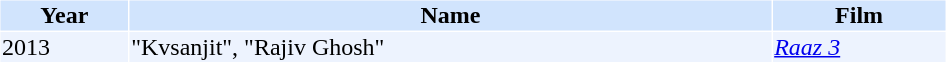<table cellspacing="1" cellpadding="1" border="0" style="width:50%;">
<tr style="background:#d1e4fd;">
<th>Year</th>
<th>Name</th>
<th>Film</th>
</tr>
<tr style="background:#edf3fe;">
<td>2013</td>
<td>"Kvsanjit", "Rajiv Ghosh"</td>
<td><em><a href='#'>Raaz 3</a></em></td>
</tr>
<tr>
</tr>
</table>
